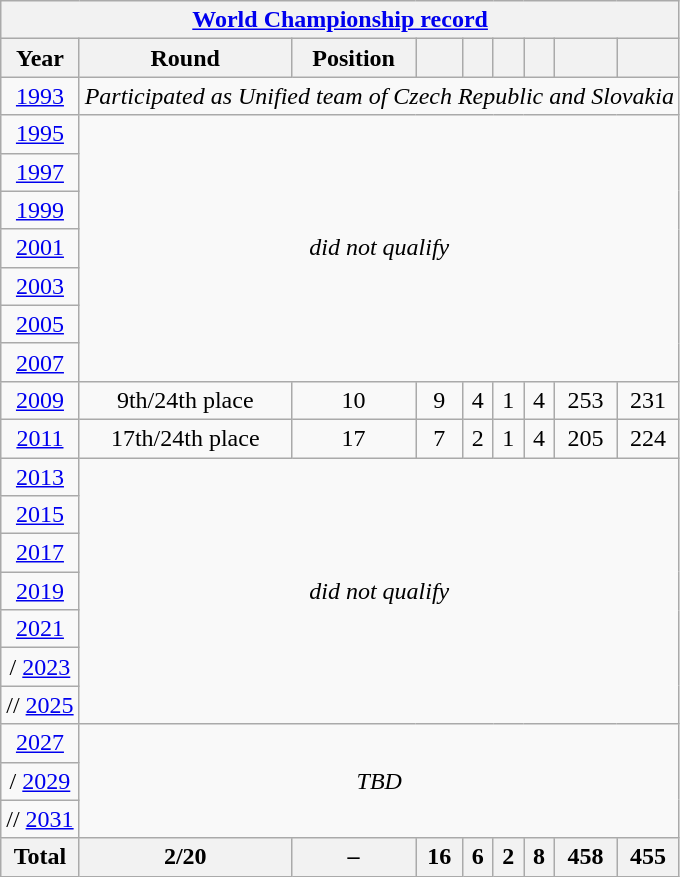<table class="wikitable" style="text-align: center;">
<tr>
<th colspan=9><a href='#'>World Championship record</a></th>
</tr>
<tr>
<th>Year</th>
<th>Round</th>
<th>Position</th>
<th></th>
<th></th>
<th></th>
<th></th>
<th></th>
<th></th>
</tr>
<tr>
<td> <a href='#'>1993</a></td>
<td colspan=8><em>Participated as Unified team of Czech Republic and Slovakia</em></td>
</tr>
<tr>
<td> <a href='#'>1995</a></td>
<td colspan="8" rowspan="7"><em>did not qualify</em></td>
</tr>
<tr>
<td> <a href='#'>1997</a></td>
</tr>
<tr>
<td> <a href='#'>1999</a></td>
</tr>
<tr>
<td> <a href='#'>2001</a></td>
</tr>
<tr>
<td> <a href='#'>2003</a></td>
</tr>
<tr>
<td> <a href='#'>2005</a></td>
</tr>
<tr>
<td> <a href='#'>2007</a></td>
</tr>
<tr>
<td> <a href='#'>2009</a></td>
<td>9th/24th place</td>
<td>10</td>
<td>9</td>
<td>4</td>
<td>1</td>
<td>4</td>
<td>253</td>
<td>231</td>
</tr>
<tr>
<td> <a href='#'>2011</a></td>
<td>17th/24th place</td>
<td>17</td>
<td>7</td>
<td>2</td>
<td>1</td>
<td>4</td>
<td>205</td>
<td>224</td>
</tr>
<tr>
<td> <a href='#'>2013</a></td>
<td colspan="8" rowspan="7"><em>did not qualify</em></td>
</tr>
<tr>
<td> <a href='#'>2015</a></td>
</tr>
<tr>
<td> <a href='#'>2017</a></td>
</tr>
<tr>
<td> <a href='#'>2019</a></td>
</tr>
<tr>
<td> <a href='#'>2021</a></td>
</tr>
<tr>
<td>/ <a href='#'>2023</a></td>
</tr>
<tr>
<td>// <a href='#'>2025</a></td>
</tr>
<tr>
<td> <a href='#'>2027</a></td>
<td colspan="8"  rowspan="3"><em>TBD</em></td>
</tr>
<tr>
<td>/ <a href='#'>2029</a></td>
</tr>
<tr>
<td>// <a href='#'>2031</a></td>
</tr>
<tr>
<th>Total</th>
<th>2/20</th>
<th>–</th>
<th>16</th>
<th>6</th>
<th>2</th>
<th>8</th>
<th>458</th>
<th>455</th>
</tr>
</table>
